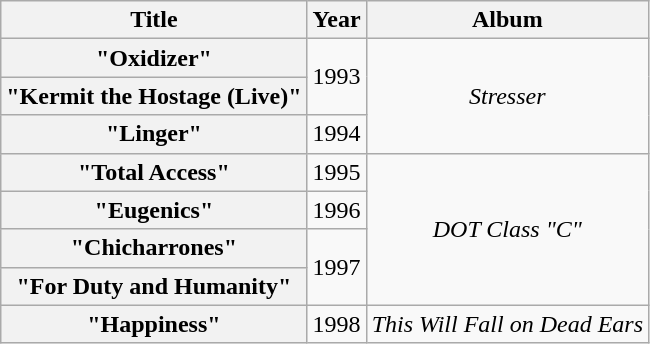<table class="wikitable plainrowheaders" style="text-align:center;">
<tr>
<th scope="col">Title</th>
<th scope="col" style="width:1em;">Year</th>
<th scope="col">Album</th>
</tr>
<tr>
<th scope="row">"Oxidizer"</th>
<td rowspan="2">1993</td>
<td rowspan="3"><em>Stresser</em></td>
</tr>
<tr>
<th scope="row">"Kermit the Hostage (Live)"</th>
</tr>
<tr>
<th scope="row">"Linger"</th>
<td>1994</td>
</tr>
<tr>
<th scope="row">"Total Access"</th>
<td>1995</td>
<td rowspan="4"><em>DOT Class "C"</em></td>
</tr>
<tr>
<th scope="row">"Eugenics"</th>
<td>1996</td>
</tr>
<tr>
<th scope="row">"Chicharrones"</th>
<td rowspan="2">1997</td>
</tr>
<tr>
<th scope="row">"For Duty and Humanity"</th>
</tr>
<tr>
<th scope="row">"Happiness"</th>
<td>1998</td>
<td><em>This Will Fall on Dead Ears</em></td>
</tr>
</table>
